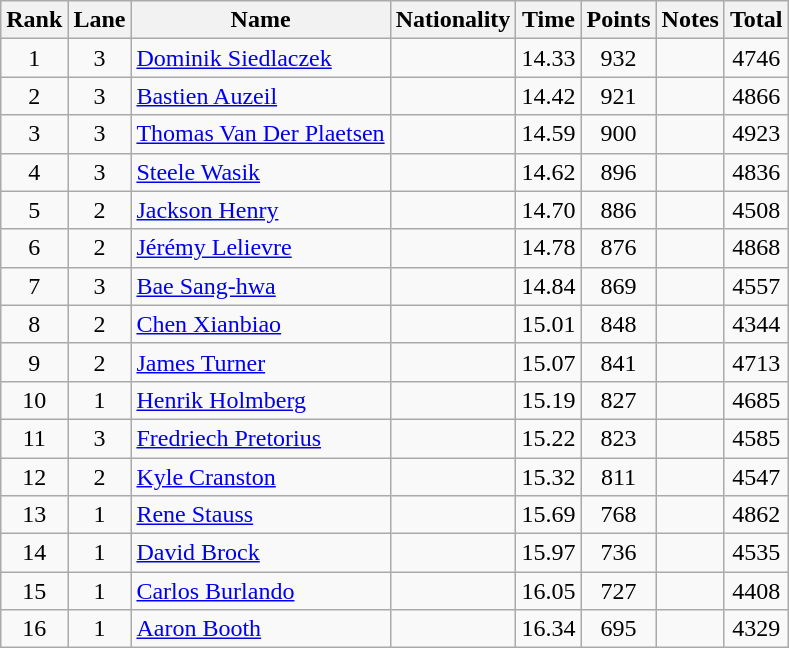<table class="wikitable sortable" style="text-align:center">
<tr>
<th>Rank</th>
<th>Lane</th>
<th>Name</th>
<th>Nationality</th>
<th>Time</th>
<th>Points</th>
<th>Notes</th>
<th>Total</th>
</tr>
<tr>
<td>1</td>
<td>3</td>
<td align="left"><a href='#'>Dominik Siedlaczek</a></td>
<td align=left></td>
<td>14.33</td>
<td>932</td>
<td></td>
<td>4746</td>
</tr>
<tr>
<td>2</td>
<td>3</td>
<td align="left"><a href='#'>Bastien Auzeil</a></td>
<td align=left></td>
<td>14.42</td>
<td>921</td>
<td></td>
<td>4866</td>
</tr>
<tr>
<td>3</td>
<td>3</td>
<td align="left"><a href='#'>Thomas Van Der Plaetsen</a></td>
<td align=left></td>
<td>14.59</td>
<td>900</td>
<td></td>
<td>4923</td>
</tr>
<tr>
<td>4</td>
<td>3</td>
<td align="left"><a href='#'>Steele Wasik</a></td>
<td align=left></td>
<td>14.62</td>
<td>896</td>
<td></td>
<td>4836</td>
</tr>
<tr>
<td>5</td>
<td>2</td>
<td align="left"><a href='#'>Jackson Henry</a></td>
<td align=left></td>
<td>14.70</td>
<td>886</td>
<td></td>
<td>4508</td>
</tr>
<tr>
<td>6</td>
<td>2</td>
<td align="left"><a href='#'>Jérémy Lelievre</a></td>
<td align=left></td>
<td>14.78</td>
<td>876</td>
<td></td>
<td>4868</td>
</tr>
<tr>
<td>7</td>
<td>3</td>
<td align="left"><a href='#'>Bae Sang-hwa</a></td>
<td align=left></td>
<td>14.84</td>
<td>869</td>
<td></td>
<td>4557</td>
</tr>
<tr>
<td>8</td>
<td>2</td>
<td align="left"><a href='#'>Chen Xianbiao</a></td>
<td align=left></td>
<td>15.01</td>
<td>848</td>
<td></td>
<td>4344</td>
</tr>
<tr>
<td>9</td>
<td>2</td>
<td align="left"><a href='#'>James Turner</a></td>
<td align=left></td>
<td>15.07</td>
<td>841</td>
<td></td>
<td>4713</td>
</tr>
<tr>
<td>10</td>
<td>1</td>
<td align="left"><a href='#'>Henrik Holmberg</a></td>
<td align=left></td>
<td>15.19</td>
<td>827</td>
<td></td>
<td>4685</td>
</tr>
<tr>
<td>11</td>
<td>3</td>
<td align="left"><a href='#'>Fredriech Pretorius</a></td>
<td align=left></td>
<td>15.22</td>
<td>823</td>
<td></td>
<td>4585</td>
</tr>
<tr>
<td>12</td>
<td>2</td>
<td align="left"><a href='#'>Kyle Cranston</a></td>
<td align=left></td>
<td>15.32</td>
<td>811</td>
<td></td>
<td>4547</td>
</tr>
<tr>
<td>13</td>
<td>1</td>
<td align="left"><a href='#'>Rene Stauss</a></td>
<td align=left></td>
<td>15.69</td>
<td>768</td>
<td></td>
<td>4862</td>
</tr>
<tr>
<td>14</td>
<td>1</td>
<td align="left"><a href='#'>David Brock</a></td>
<td align=left></td>
<td>15.97</td>
<td>736</td>
<td></td>
<td>4535</td>
</tr>
<tr>
<td>15</td>
<td>1</td>
<td align="left"><a href='#'>Carlos Burlando</a></td>
<td align=left></td>
<td>16.05</td>
<td>727</td>
<td></td>
<td>4408</td>
</tr>
<tr>
<td>16</td>
<td>1</td>
<td align="left"><a href='#'>Aaron Booth</a></td>
<td align=left></td>
<td>16.34</td>
<td>695</td>
<td></td>
<td>4329</td>
</tr>
</table>
